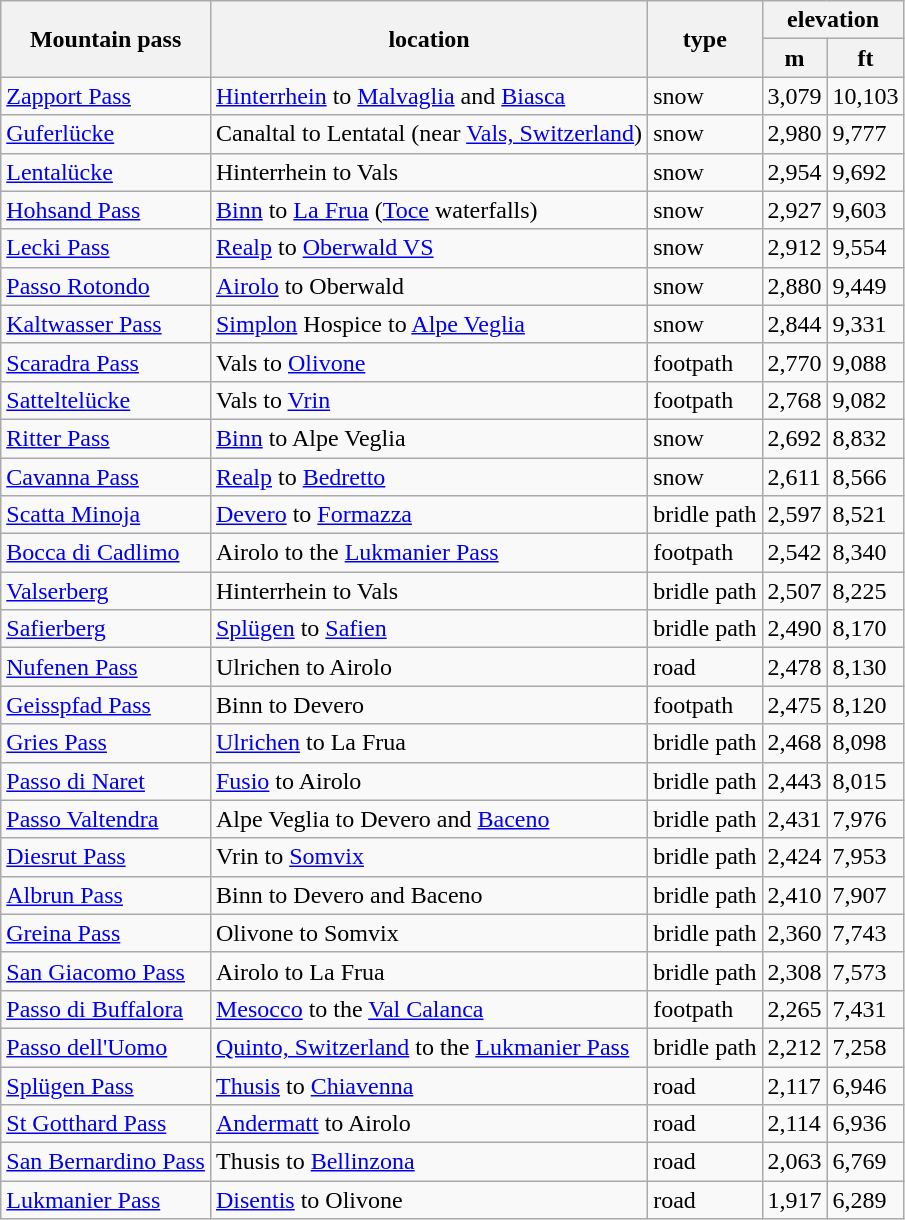<table class="wikitable sortable">
<tr>
<th rowspan=2>Mountain pass</th>
<th rowspan=2>location</th>
<th rowspan=2>type</th>
<th colspan=2>elevation</th>
</tr>
<tr>
<th>m</th>
<th>ft</th>
</tr>
<tr>
<td><a href='#'>Zapport Pass</a></td>
<td><a href='#'>Hinterrhein</a> to <a href='#'>Malvaglia</a> and <a href='#'>Biasca</a></td>
<td>snow</td>
<td>3,079</td>
<td>10,103</td>
</tr>
<tr>
<td><a href='#'>Guferlücke</a></td>
<td>Canaltal to Lentatal (near <a href='#'>Vals, Switzerland</a>)</td>
<td>snow</td>
<td>2,980</td>
<td>9,777</td>
</tr>
<tr>
<td><a href='#'>Lentalücke</a></td>
<td>Hinterrhein to Vals</td>
<td>snow</td>
<td>2,954</td>
<td>9,692</td>
</tr>
<tr>
<td><a href='#'>Hohsand Pass</a></td>
<td><a href='#'>Binn</a> to <a href='#'>La Frua</a> (<a href='#'>Toce</a> waterfalls)</td>
<td>snow</td>
<td>2,927</td>
<td>9,603</td>
</tr>
<tr>
<td><a href='#'>Lecki Pass</a></td>
<td><a href='#'>Realp</a> to <a href='#'>Oberwald VS</a></td>
<td>snow</td>
<td>2,912</td>
<td>9,554</td>
</tr>
<tr>
<td><a href='#'>Passo Rotondo</a></td>
<td><a href='#'>Airolo</a> to Oberwald</td>
<td>snow</td>
<td>2,880</td>
<td>9,449</td>
</tr>
<tr>
<td><a href='#'>Kaltwasser Pass</a></td>
<td><a href='#'>Simplon</a> Hospice to <a href='#'>Alpe Veglia</a></td>
<td>snow</td>
<td>2,844</td>
<td>9,331</td>
</tr>
<tr>
<td><a href='#'>Scaradra Pass</a></td>
<td>Vals to <a href='#'>Olivone</a></td>
<td>footpath</td>
<td>2,770</td>
<td>9,088</td>
</tr>
<tr>
<td><a href='#'>Satteltelücke</a></td>
<td>Vals to <a href='#'>Vrin</a></td>
<td>footpath</td>
<td>2,768</td>
<td>9,082</td>
</tr>
<tr>
<td><a href='#'>Ritter Pass</a></td>
<td><a href='#'>Binn</a> to Alpe Veglia</td>
<td>snow</td>
<td>2,692</td>
<td>8,832</td>
</tr>
<tr>
<td><a href='#'>Cavanna Pass</a></td>
<td><a href='#'>Realp</a> to <a href='#'>Bedretto</a></td>
<td>snow</td>
<td>2,611</td>
<td>8,566</td>
</tr>
<tr>
<td><a href='#'>Scatta Minoja</a></td>
<td><a href='#'>Devero</a> to <a href='#'>Formazza</a></td>
<td>bridle path</td>
<td>2,597</td>
<td>8,521</td>
</tr>
<tr>
<td><a href='#'>Bocca di Cadlimo</a></td>
<td>Airolo to the <a href='#'>Lukmanier Pass</a></td>
<td>footpath</td>
<td>2,542</td>
<td>8,340</td>
</tr>
<tr>
<td><a href='#'>Valserberg</a></td>
<td>Hinterrhein to Vals</td>
<td>bridle path</td>
<td>2,507</td>
<td>8,225</td>
</tr>
<tr>
<td><a href='#'>Safierberg</a></td>
<td><a href='#'>Splügen</a> to <a href='#'>Safien</a></td>
<td>bridle path</td>
<td>2,490</td>
<td>8,170</td>
</tr>
<tr>
<td><a href='#'>Nufenen Pass</a></td>
<td>Ulrichen to Airolo</td>
<td>road</td>
<td>2,478</td>
<td>8,130</td>
</tr>
<tr>
<td><a href='#'>Geisspfad Pass</a></td>
<td>Binn to Devero</td>
<td>footpath</td>
<td>2,475</td>
<td>8,120</td>
</tr>
<tr>
<td><a href='#'>Gries Pass</a></td>
<td><a href='#'>Ulrichen</a> to La Frua</td>
<td>bridle path</td>
<td>2,468</td>
<td>8,098</td>
</tr>
<tr>
<td><a href='#'>Passo di Naret</a></td>
<td><a href='#'>Fusio</a> to Airolo</td>
<td>bridle path</td>
<td>2,443</td>
<td>8,015</td>
</tr>
<tr>
<td><a href='#'>Passo Valtendra</a></td>
<td>Alpe Veglia to Devero and <a href='#'>Baceno</a></td>
<td>bridle path</td>
<td>2,431</td>
<td>7,976</td>
</tr>
<tr>
<td><a href='#'>Diesrut Pass</a></td>
<td>Vrin to <a href='#'>Somvix</a></td>
<td>bridle path</td>
<td>2,424</td>
<td>7,953</td>
</tr>
<tr>
<td><a href='#'>Albrun Pass</a></td>
<td>Binn to Devero and Baceno</td>
<td>bridle path</td>
<td>2,410</td>
<td>7,907</td>
</tr>
<tr>
<td><a href='#'>Greina Pass</a></td>
<td>Olivone to Somvix</td>
<td>bridle path</td>
<td>2,360</td>
<td>7,743</td>
</tr>
<tr>
<td><a href='#'>San Giacomo Pass</a></td>
<td>Airolo to La Frua</td>
<td>bridle path</td>
<td>2,308</td>
<td>7,573</td>
</tr>
<tr>
<td><a href='#'>Passo di Buffalora</a></td>
<td><a href='#'>Mesocco</a> to the <a href='#'>Val Calanca</a></td>
<td>footpath</td>
<td>2,265</td>
<td>7,431</td>
</tr>
<tr>
<td><a href='#'>Passo dell'Uomo</a></td>
<td><a href='#'>Quinto, Switzerland</a> to the <a href='#'>Lukmanier Pass</a></td>
<td>bridle path</td>
<td>2,212</td>
<td>7,258</td>
</tr>
<tr>
<td><a href='#'>Splügen Pass</a></td>
<td><a href='#'>Thusis</a> to <a href='#'>Chiavenna</a></td>
<td>road</td>
<td>2,117</td>
<td>6,946</td>
</tr>
<tr>
<td><a href='#'>St Gotthard Pass</a></td>
<td><a href='#'>Andermatt</a> to Airolo</td>
<td>road</td>
<td>2,114</td>
<td>6,936</td>
</tr>
<tr>
<td><a href='#'>San Bernardino Pass</a></td>
<td>Thusis to <a href='#'>Bellinzona</a></td>
<td>road</td>
<td>2,063</td>
<td>6,769</td>
</tr>
<tr>
<td><a href='#'>Lukmanier Pass</a></td>
<td><a href='#'>Disentis</a> to Olivone</td>
<td>road</td>
<td>1,917</td>
<td>6,289</td>
</tr>
</table>
